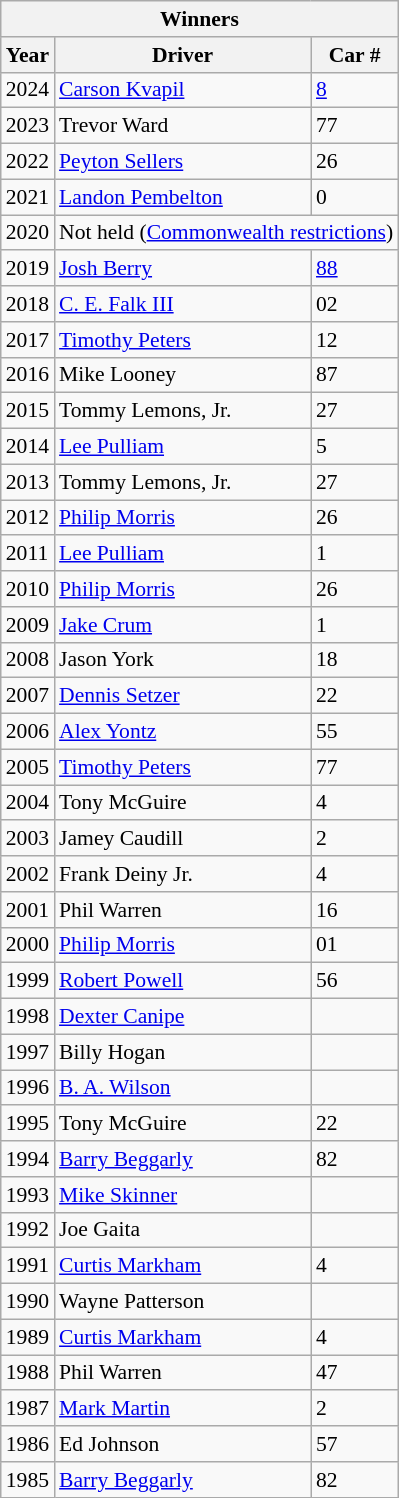<table class="wikitable" style="font-size:90%;">
<tr>
<th colspan="9">Winners</th>
</tr>
<tr>
<th>Year</th>
<th>Driver</th>
<th>Car #</th>
</tr>
<tr>
<td>2024</td>
<td><a href='#'>Carson Kvapil</a></td>
<td><a href='#'>8</a></td>
</tr>
<tr>
<td>2023</td>
<td>Trevor Ward</td>
<td>77</td>
</tr>
<tr>
<td>2022</td>
<td><a href='#'>Peyton Sellers</a></td>
<td>26</td>
</tr>
<tr>
<td>2021</td>
<td><a href='#'>Landon Pembelton</a></td>
<td>0</td>
</tr>
<tr>
<td>2020</td>
<td colspan=2 style="text-align:center;">Not held (<a href='#'>Commonwealth restrictions</a>)</td>
</tr>
<tr>
<td>2019</td>
<td><a href='#'>Josh Berry</a></td>
<td><a href='#'>88</a></td>
</tr>
<tr>
<td>2018</td>
<td><a href='#'>C. E. Falk III</a></td>
<td>02</td>
</tr>
<tr>
<td>2017</td>
<td><a href='#'>Timothy Peters</a></td>
<td>12</td>
</tr>
<tr>
<td>2016</td>
<td>Mike Looney</td>
<td>87</td>
</tr>
<tr>
<td>2015</td>
<td>Tommy Lemons, Jr.</td>
<td>27</td>
</tr>
<tr>
<td>2014</td>
<td><a href='#'>Lee Pulliam</a></td>
<td>5</td>
</tr>
<tr>
<td>2013</td>
<td>Tommy Lemons, Jr.</td>
<td>27</td>
</tr>
<tr>
<td>2012</td>
<td><a href='#'>Philip Morris</a></td>
<td>26</td>
</tr>
<tr>
<td>2011</td>
<td><a href='#'>Lee Pulliam</a></td>
<td>1</td>
</tr>
<tr>
<td>2010</td>
<td><a href='#'>Philip Morris</a></td>
<td>26</td>
</tr>
<tr>
<td>2009</td>
<td><a href='#'>Jake Crum</a></td>
<td>1</td>
</tr>
<tr>
<td>2008</td>
<td>Jason York</td>
<td>18</td>
</tr>
<tr>
<td>2007</td>
<td><a href='#'>Dennis Setzer</a></td>
<td>22</td>
</tr>
<tr>
<td>2006</td>
<td><a href='#'>Alex Yontz</a></td>
<td>55</td>
</tr>
<tr>
<td>2005</td>
<td><a href='#'>Timothy Peters</a></td>
<td>77</td>
</tr>
<tr>
<td>2004</td>
<td>Tony McGuire</td>
<td>4</td>
</tr>
<tr>
<td>2003</td>
<td>Jamey Caudill</td>
<td>2</td>
</tr>
<tr>
<td>2002</td>
<td>Frank Deiny Jr.</td>
<td>4</td>
</tr>
<tr>
<td>2001</td>
<td>Phil Warren</td>
<td>16</td>
</tr>
<tr>
<td>2000</td>
<td><a href='#'>Philip Morris</a></td>
<td>01</td>
</tr>
<tr>
<td>1999</td>
<td><a href='#'>Robert Powell</a></td>
<td>56</td>
</tr>
<tr>
<td>1998</td>
<td><a href='#'>Dexter Canipe</a></td>
<td></td>
</tr>
<tr>
<td>1997</td>
<td>Billy Hogan</td>
<td></td>
</tr>
<tr>
<td>1996</td>
<td><a href='#'>B. A. Wilson</a></td>
<td></td>
</tr>
<tr>
<td>1995</td>
<td>Tony McGuire</td>
<td>22</td>
</tr>
<tr>
<td>1994</td>
<td><a href='#'>Barry Beggarly</a></td>
<td>82</td>
</tr>
<tr>
<td>1993</td>
<td><a href='#'>Mike Skinner</a></td>
<td></td>
</tr>
<tr>
<td>1992</td>
<td>Joe Gaita</td>
<td></td>
</tr>
<tr>
<td>1991</td>
<td><a href='#'>Curtis Markham</a></td>
<td>4</td>
</tr>
<tr>
<td>1990</td>
<td>Wayne Patterson</td>
<td></td>
</tr>
<tr>
<td>1989</td>
<td><a href='#'>Curtis Markham</a></td>
<td>4</td>
</tr>
<tr>
<td>1988</td>
<td>Phil Warren</td>
<td>47</td>
</tr>
<tr>
<td>1987</td>
<td><a href='#'>Mark Martin</a></td>
<td>2</td>
</tr>
<tr>
<td>1986</td>
<td>Ed Johnson</td>
<td>57</td>
</tr>
<tr>
<td>1985</td>
<td><a href='#'>Barry Beggarly</a></td>
<td>82</td>
</tr>
</table>
